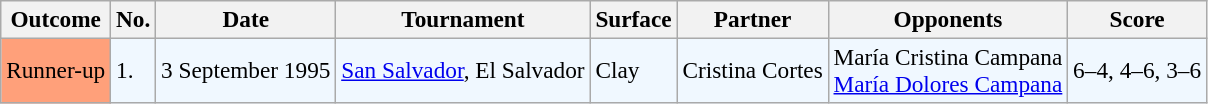<table class="sortable wikitable" style=font-size:97%>
<tr>
<th>Outcome</th>
<th>No.</th>
<th>Date</th>
<th>Tournament</th>
<th>Surface</th>
<th>Partner</th>
<th>Opponents</th>
<th>Score</th>
</tr>
<tr style="background:#f0f8ff;">
<td style="background:#ffa07a;">Runner-up</td>
<td>1.</td>
<td>3 September 1995</td>
<td><a href='#'>San Salvador</a>, El Salvador</td>
<td>Clay</td>
<td> Cristina Cortes</td>
<td> María Cristina Campana <br>  <a href='#'>María Dolores Campana</a></td>
<td>6–4, 4–6, 3–6</td>
</tr>
</table>
